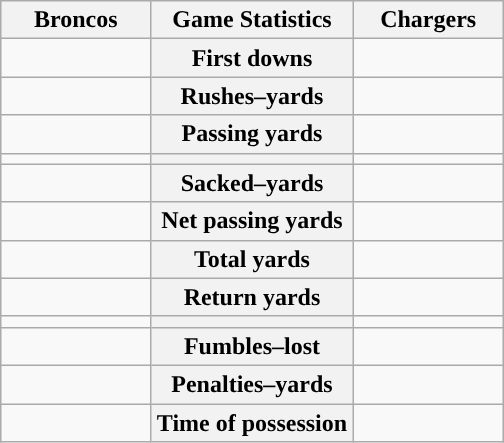<table class="wikitable" style="margin: 1em auto 1em auto">
<tr>
<th style="width:30%;">Broncos</th>
<th style="width:40%;">Game Statistics</th>
<th style="width:30%;">Chargers</th>
</tr>
<tr>
<td style="text-align:right;"></td>
<th>First downs</th>
<td></td>
</tr>
<tr>
<td style="text-align:right;"></td>
<th>Rushes–yards</th>
<td></td>
</tr>
<tr>
<td style="text-align:right;"></td>
<th>Passing yards</th>
<td></td>
</tr>
<tr>
<td style="text-align:right;"></td>
<th></th>
<td></td>
</tr>
<tr>
<td style="text-align:right;"></td>
<th>Sacked–yards</th>
<td></td>
</tr>
<tr>
<td style="text-align:right;"></td>
<th>Net passing yards</th>
<td></td>
</tr>
<tr>
<td style="text-align:right;"></td>
<th>Total yards</th>
<td></td>
</tr>
<tr>
<td style="text-align:right;"></td>
<th>Return yards</th>
<td></td>
</tr>
<tr>
<td style="text-align:right;"></td>
<th></th>
<td></td>
</tr>
<tr>
<td style="text-align:right;"></td>
<th>Fumbles–lost</th>
<td></td>
</tr>
<tr>
<td style="text-align:right;"></td>
<th>Penalties–yards</th>
<td></td>
</tr>
<tr>
<td style="text-align:right;"></td>
<th>Time of possession</th>
<td></td>
</tr>
</table>
